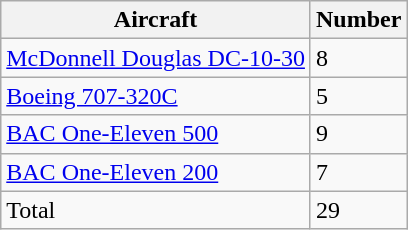<table class="wikitable">
<tr>
<th>Aircraft</th>
<th>Number</th>
</tr>
<tr>
<td><a href='#'>McDonnell Douglas DC-10-30</a></td>
<td>8</td>
</tr>
<tr>
<td><a href='#'>Boeing 707-320C</a></td>
<td>5</td>
</tr>
<tr>
<td><a href='#'>BAC One-Eleven 500</a></td>
<td>9</td>
</tr>
<tr>
<td><a href='#'>BAC One-Eleven 200</a></td>
<td>7</td>
</tr>
<tr>
<td>Total</td>
<td>29</td>
</tr>
</table>
